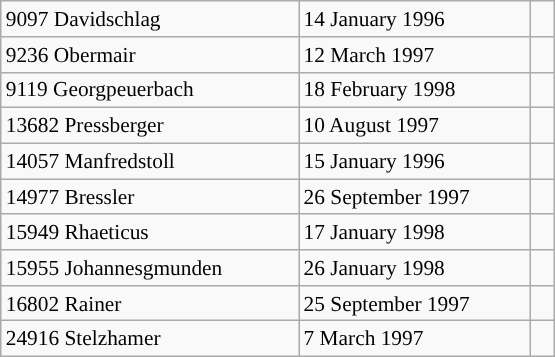<table class="wikitable" style="font-size: 89%; float: left; width: 26em; margin-right: 1em; height: 224px;">
<tr>
<td>9097 Davidschlag</td>
<td>14 January 1996</td>
<td>  </td>
</tr>
<tr>
<td>9236 Obermair</td>
<td>12 March 1997</td>
<td></td>
</tr>
<tr>
<td>9119 Georgpeuerbach</td>
<td>18 February 1998</td>
<td>  </td>
</tr>
<tr>
<td>13682 Pressberger</td>
<td>10 August 1997</td>
<td> </td>
</tr>
<tr>
<td>14057 Manfredstoll</td>
<td>15 January 1996</td>
<td> </td>
</tr>
<tr>
<td>14977 Bressler</td>
<td>26 September 1997</td>
<td></td>
</tr>
<tr>
<td>15949 Rhaeticus</td>
<td>17 January 1998</td>
<td> </td>
</tr>
<tr>
<td>15955 Johannesgmunden</td>
<td>26 January 1998</td>
<td></td>
</tr>
<tr>
<td>16802 Rainer</td>
<td>25 September 1997</td>
<td></td>
</tr>
<tr>
<td>24916 Stelzhamer</td>
<td>7 March 1997</td>
<td></td>
</tr>
</table>
